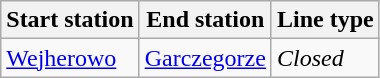<table class="wikitable">
<tr>
<th>Start station</th>
<th>End station</th>
<th>Line type</th>
</tr>
<tr>
<td><a href='#'>Wejherowo</a></td>
<td><a href='#'>Garczegorze</a></td>
<td><em>Closed</em></td>
</tr>
</table>
